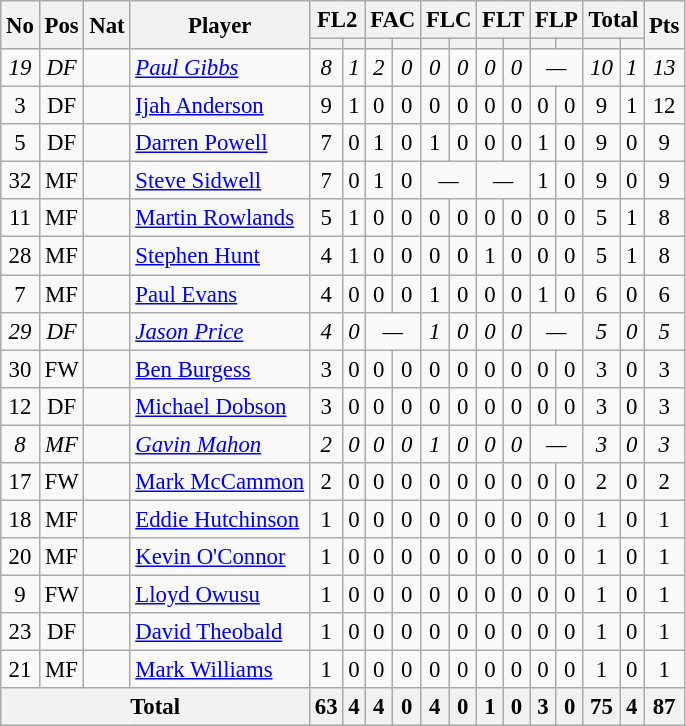<table class="wikitable" style="text-align:center; border:1px #aaa solid; font-size:95%;">
<tr>
<th rowspan="2">No</th>
<th rowspan="2">Pos</th>
<th rowspan="2">Nat</th>
<th rowspan="2">Player</th>
<th colspan="2">FL2</th>
<th colspan="2">FAC</th>
<th colspan="2">FLC</th>
<th colspan="2">FLT</th>
<th colspan="2">FLP</th>
<th colspan="2">Total</th>
<th rowspan="2">Pts</th>
</tr>
<tr>
<th></th>
<th></th>
<th></th>
<th></th>
<th></th>
<th></th>
<th></th>
<th></th>
<th></th>
<th></th>
<th></th>
<th></th>
</tr>
<tr>
<td><em>19</em></td>
<td><em>DF</em></td>
<td><em></em></td>
<td style="text-align:left;"><a href='#'><em>Paul Gibbs</em></a></td>
<td><em>8</em></td>
<td><em>1</em></td>
<td><em>2</em></td>
<td><em>0</em></td>
<td><em>0</em></td>
<td><em>0</em></td>
<td><em>0</em></td>
<td><em>0</em></td>
<td colspan="2"><em>—</em></td>
<td><em>10</em></td>
<td><em>1</em></td>
<td><em>13</em></td>
</tr>
<tr>
<td>3</td>
<td>DF</td>
<td></td>
<td style="text-align:left;"><a href='#'>Ijah Anderson</a></td>
<td>9</td>
<td>1</td>
<td>0</td>
<td>0</td>
<td>0</td>
<td>0</td>
<td>0</td>
<td>0</td>
<td>0</td>
<td>0</td>
<td>9</td>
<td>1</td>
<td>12</td>
</tr>
<tr>
<td>5</td>
<td>DF</td>
<td></td>
<td style="text-align:left;"><a href='#'>Darren Powell</a></td>
<td>7</td>
<td>0</td>
<td>1</td>
<td>0</td>
<td>1</td>
<td>0</td>
<td>0</td>
<td>0</td>
<td>1</td>
<td>0</td>
<td>9</td>
<td>0</td>
<td>9</td>
</tr>
<tr>
<td>32</td>
<td>MF</td>
<td></td>
<td style="text-align:left;"><a href='#'>Steve Sidwell</a></td>
<td>7</td>
<td>0</td>
<td>1</td>
<td>0</td>
<td colspan="2"><em>—</em></td>
<td colspan="2"><em>—</em></td>
<td>1</td>
<td>0</td>
<td>9</td>
<td>0</td>
<td>9</td>
</tr>
<tr>
<td>11</td>
<td>MF</td>
<td></td>
<td style="text-align:left;"><a href='#'>Martin Rowlands</a></td>
<td>5</td>
<td>1</td>
<td>0</td>
<td>0</td>
<td>0</td>
<td>0</td>
<td>0</td>
<td>0</td>
<td>0</td>
<td>0</td>
<td>5</td>
<td>1</td>
<td>8</td>
</tr>
<tr>
<td>28</td>
<td>MF</td>
<td></td>
<td style="text-align:left;"><a href='#'>Stephen Hunt</a></td>
<td>4</td>
<td>1</td>
<td>0</td>
<td>0</td>
<td>0</td>
<td>0</td>
<td>1</td>
<td>0</td>
<td>0</td>
<td>0</td>
<td>5</td>
<td>1</td>
<td>8</td>
</tr>
<tr>
<td>7</td>
<td>MF</td>
<td></td>
<td style="text-align:left;"><a href='#'>Paul Evans</a></td>
<td>4</td>
<td>0</td>
<td>0</td>
<td>0</td>
<td>1</td>
<td>0</td>
<td>0</td>
<td>0</td>
<td>1</td>
<td>0</td>
<td>6</td>
<td>0</td>
<td>6</td>
</tr>
<tr>
<td><em>29</em></td>
<td><em>DF</em></td>
<td><em></em></td>
<td style="text-align:left;"><em><a href='#'>Jason Price</a></em></td>
<td><em>4</em></td>
<td><em>0</em></td>
<td colspan="2"><em>—</em></td>
<td><em>1</em></td>
<td><em>0</em></td>
<td><em>0</em></td>
<td><em>0</em></td>
<td colspan="2"><em>—</em></td>
<td><em>5</em></td>
<td><em>0</em></td>
<td><em>5</em></td>
</tr>
<tr>
<td>30</td>
<td>FW</td>
<td></td>
<td style="text-align:left;"><a href='#'>Ben Burgess</a></td>
<td>3</td>
<td>0</td>
<td>0</td>
<td>0</td>
<td>0</td>
<td>0</td>
<td>0</td>
<td>0</td>
<td>0</td>
<td>0</td>
<td>3</td>
<td>0</td>
<td>3</td>
</tr>
<tr>
<td>12</td>
<td>DF</td>
<td></td>
<td style="text-align:left;"><a href='#'>Michael Dobson</a></td>
<td>3</td>
<td>0</td>
<td>0</td>
<td>0</td>
<td>0</td>
<td>0</td>
<td>0</td>
<td>0</td>
<td>0</td>
<td>0</td>
<td>3</td>
<td>0</td>
<td>3</td>
</tr>
<tr>
<td><em>8</em></td>
<td><em>MF</em></td>
<td><em></em></td>
<td style="text-align:left;"><em><a href='#'>Gavin Mahon</a></em></td>
<td><em>2</em></td>
<td><em>0</em></td>
<td><em>0</em></td>
<td><em>0</em></td>
<td><em>1</em></td>
<td><em>0</em></td>
<td><em>0</em></td>
<td><em>0</em></td>
<td colspan="2"><em>—</em></td>
<td><em>3</em></td>
<td><em>0</em></td>
<td><em>3</em></td>
</tr>
<tr>
<td>17</td>
<td>FW</td>
<td></td>
<td style="text-align:left;"><a href='#'>Mark McCammon</a></td>
<td>2</td>
<td>0</td>
<td>0</td>
<td>0</td>
<td>0</td>
<td>0</td>
<td>0</td>
<td>0</td>
<td>0</td>
<td>0</td>
<td>2</td>
<td>0</td>
<td>2</td>
</tr>
<tr>
<td>18</td>
<td>MF</td>
<td></td>
<td style="text-align:left;"><a href='#'>Eddie Hutchinson</a></td>
<td>1</td>
<td>0</td>
<td>0</td>
<td>0</td>
<td>0</td>
<td>0</td>
<td>0</td>
<td>0</td>
<td>0</td>
<td>0</td>
<td>1</td>
<td>0</td>
<td>1</td>
</tr>
<tr>
<td>20</td>
<td>MF</td>
<td></td>
<td style="text-align:left;"><a href='#'>Kevin O'Connor</a></td>
<td>1</td>
<td>0</td>
<td>0</td>
<td>0</td>
<td>0</td>
<td>0</td>
<td>0</td>
<td>0</td>
<td>0</td>
<td>0</td>
<td>1</td>
<td>0</td>
<td>1</td>
</tr>
<tr>
<td>9</td>
<td>FW</td>
<td></td>
<td style="text-align:left;"><a href='#'>Lloyd Owusu</a></td>
<td>1</td>
<td>0</td>
<td>0</td>
<td>0</td>
<td>0</td>
<td>0</td>
<td>0</td>
<td>0</td>
<td>0</td>
<td>0</td>
<td>1</td>
<td>0</td>
<td>1</td>
</tr>
<tr>
<td>23</td>
<td>DF</td>
<td></td>
<td style="text-align:left;"><a href='#'>David Theobald</a></td>
<td>1</td>
<td>0</td>
<td>0</td>
<td>0</td>
<td>0</td>
<td>0</td>
<td>0</td>
<td>0</td>
<td>0</td>
<td>0</td>
<td>1</td>
<td>0</td>
<td>1</td>
</tr>
<tr>
<td>21</td>
<td>MF</td>
<td></td>
<td style="text-align:left;"><a href='#'>Mark Williams</a></td>
<td>1</td>
<td>0</td>
<td>0</td>
<td>0</td>
<td>0</td>
<td>0</td>
<td>0</td>
<td>0</td>
<td>0</td>
<td>0</td>
<td>1</td>
<td>0</td>
<td>1</td>
</tr>
<tr>
<th colspan="4">Total</th>
<th>63</th>
<th>4</th>
<th>4</th>
<th>0</th>
<th>4</th>
<th>0</th>
<th>1</th>
<th>0</th>
<th>3</th>
<th>0</th>
<th>75</th>
<th>4</th>
<th>87</th>
</tr>
</table>
